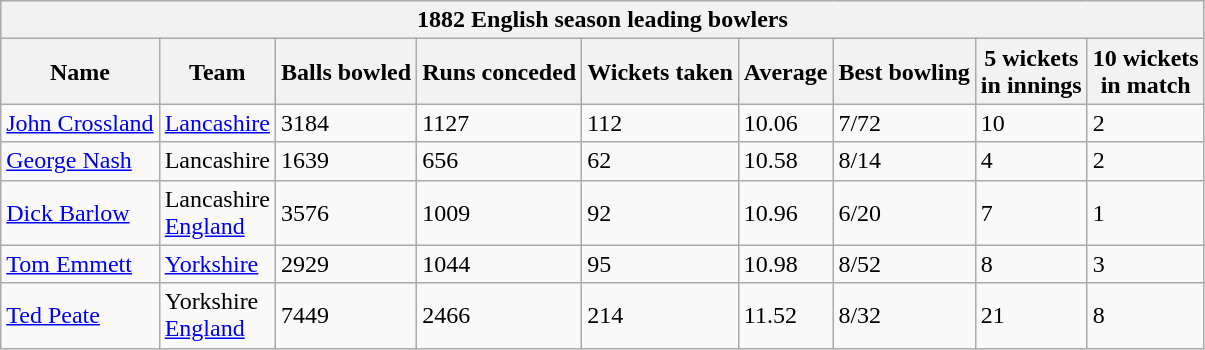<table class="wikitable">
<tr>
<th bgcolor="#efefef" colspan="9">1882 English season leading bowlers</th>
</tr>
<tr bgcolor="#efefef">
<th>Name</th>
<th>Team</th>
<th>Balls bowled</th>
<th>Runs conceded</th>
<th>Wickets taken</th>
<th>Average</th>
<th>Best bowling</th>
<th>5 wickets<br>in innings</th>
<th>10 wickets<br>in match</th>
</tr>
<tr>
<td><a href='#'>John Crossland</a></td>
<td><a href='#'>Lancashire</a></td>
<td>3184</td>
<td>1127</td>
<td>112</td>
<td>10.06</td>
<td>7/72</td>
<td>10</td>
<td>2</td>
</tr>
<tr>
<td><a href='#'>George Nash</a></td>
<td>Lancashire</td>
<td>1639</td>
<td>656</td>
<td>62</td>
<td>10.58</td>
<td>8/14</td>
<td>4</td>
<td>2</td>
</tr>
<tr>
<td><a href='#'>Dick Barlow</a></td>
<td>Lancashire<br><a href='#'>England</a></td>
<td>3576</td>
<td>1009</td>
<td>92</td>
<td>10.96</td>
<td>6/20</td>
<td>7</td>
<td>1</td>
</tr>
<tr>
<td><a href='#'>Tom Emmett</a></td>
<td><a href='#'>Yorkshire</a></td>
<td>2929</td>
<td>1044</td>
<td>95</td>
<td>10.98</td>
<td>8/52</td>
<td>8</td>
<td>3</td>
</tr>
<tr>
<td><a href='#'>Ted Peate</a></td>
<td>Yorkshire<br><a href='#'>England</a></td>
<td>7449</td>
<td>2466</td>
<td>214</td>
<td>11.52</td>
<td>8/32</td>
<td>21</td>
<td>8</td>
</tr>
</table>
